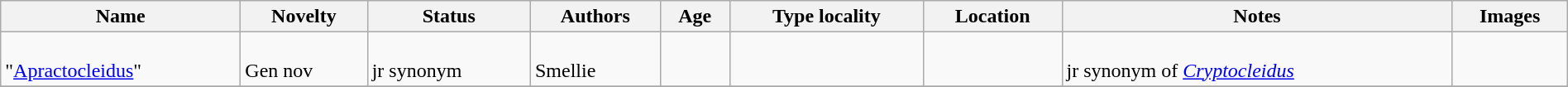<table class="wikitable sortable" align="center" width="100%">
<tr>
<th>Name</th>
<th>Novelty</th>
<th>Status</th>
<th>Authors</th>
<th>Age</th>
<th>Type locality</th>
<th>Location</th>
<th>Notes</th>
<th>Images</th>
</tr>
<tr>
<td><br>"<a href='#'>Apractocleidus</a>"</td>
<td><br>Gen nov</td>
<td><br>jr synonym</td>
<td><br>Smellie</td>
<td></td>
<td></td>
<td></td>
<td><br>jr synonym of <em><a href='#'>Cryptocleidus</a></em></td>
<td><br></td>
</tr>
<tr>
</tr>
</table>
